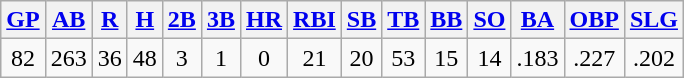<table class="wikitable">
<tr>
<th><a href='#'>GP</a></th>
<th><a href='#'>AB</a></th>
<th><a href='#'>R</a></th>
<th><a href='#'>H</a></th>
<th><a href='#'>2B</a></th>
<th><a href='#'>3B</a></th>
<th><a href='#'>HR</a></th>
<th><a href='#'>RBI</a></th>
<th><a href='#'>SB</a></th>
<th><a href='#'>TB</a></th>
<th><a href='#'>BB</a></th>
<th><a href='#'>SO</a></th>
<th><a href='#'>BA</a></th>
<th><a href='#'>OBP</a></th>
<th><a href='#'>SLG</a></th>
</tr>
<tr align=center>
<td>82</td>
<td>263</td>
<td>36</td>
<td>48</td>
<td>3</td>
<td>1</td>
<td>0</td>
<td>21</td>
<td>20</td>
<td>53</td>
<td>15</td>
<td>14</td>
<td>.183</td>
<td>.227</td>
<td>.202</td>
</tr>
</table>
